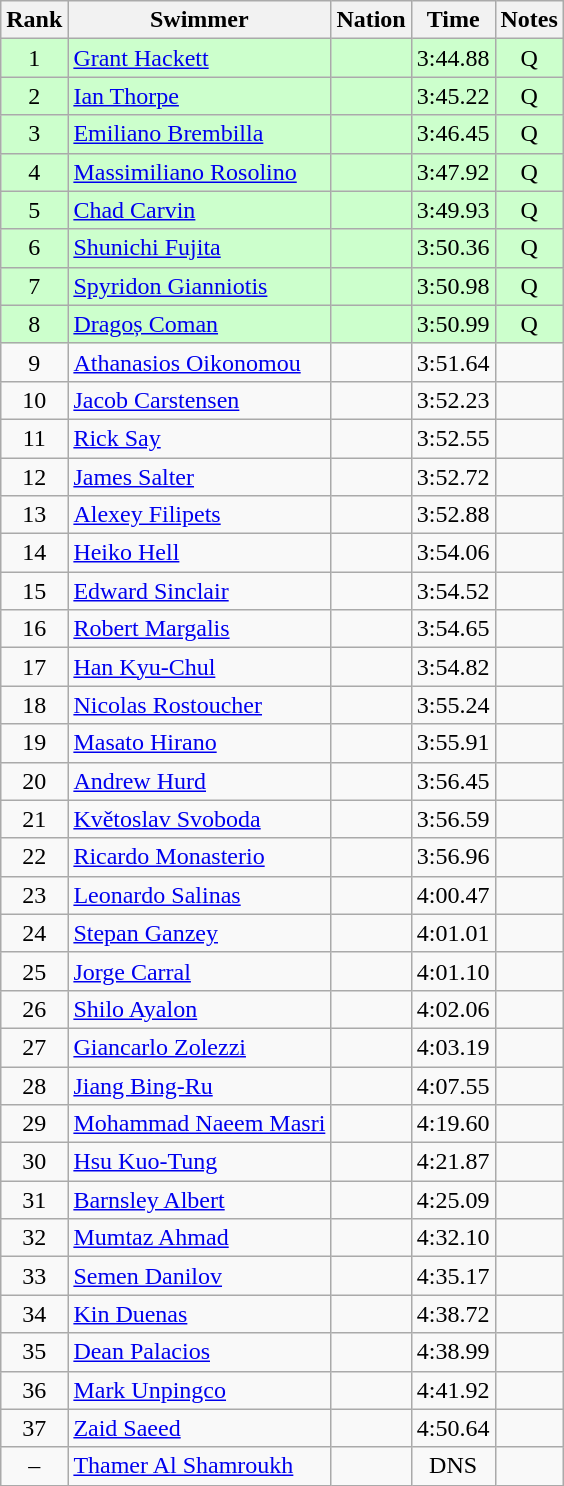<table class="wikitable sortable" style="text-align:center">
<tr>
<th>Rank</th>
<th>Swimmer</th>
<th>Nation</th>
<th>Time</th>
<th>Notes</th>
</tr>
<tr bgcolor=ccffcc>
<td>1</td>
<td align=left><a href='#'>Grant Hackett</a></td>
<td align=left></td>
<td>3:44.88</td>
<td>Q</td>
</tr>
<tr bgcolor=ccffcc>
<td>2</td>
<td align=left><a href='#'>Ian Thorpe</a></td>
<td align=left></td>
<td>3:45.22</td>
<td>Q</td>
</tr>
<tr bgcolor=ccffcc>
<td>3</td>
<td align=left><a href='#'>Emiliano Brembilla</a></td>
<td align=left></td>
<td>3:46.45</td>
<td>Q</td>
</tr>
<tr bgcolor=ccffcc>
<td>4</td>
<td align=left><a href='#'>Massimiliano Rosolino</a></td>
<td align=left></td>
<td>3:47.92</td>
<td>Q</td>
</tr>
<tr bgcolor=ccffcc>
<td>5</td>
<td align=left><a href='#'>Chad Carvin</a></td>
<td align=left></td>
<td>3:49.93</td>
<td>Q</td>
</tr>
<tr bgcolor=ccffcc>
<td>6</td>
<td align=left><a href='#'>Shunichi Fujita</a></td>
<td align=left></td>
<td>3:50.36</td>
<td>Q</td>
</tr>
<tr bgcolor=ccffcc>
<td>7</td>
<td align=left><a href='#'>Spyridon Gianniotis</a></td>
<td align=left></td>
<td>3:50.98</td>
<td>Q</td>
</tr>
<tr bgcolor=ccffcc>
<td>8</td>
<td align=left><a href='#'>Dragoș Coman</a></td>
<td align=left></td>
<td>3:50.99</td>
<td>Q</td>
</tr>
<tr>
<td>9</td>
<td align=left><a href='#'>Athanasios Oikonomou</a></td>
<td align=left></td>
<td>3:51.64</td>
<td></td>
</tr>
<tr>
<td>10</td>
<td align=left><a href='#'>Jacob Carstensen</a></td>
<td align=left></td>
<td>3:52.23</td>
<td></td>
</tr>
<tr>
<td>11</td>
<td align=left><a href='#'>Rick Say</a></td>
<td align=left></td>
<td>3:52.55</td>
<td></td>
</tr>
<tr>
<td>12</td>
<td align=left><a href='#'>James Salter</a></td>
<td align=left></td>
<td>3:52.72</td>
<td></td>
</tr>
<tr>
<td>13</td>
<td align=left><a href='#'>Alexey Filipets</a></td>
<td align=left></td>
<td>3:52.88</td>
<td></td>
</tr>
<tr>
<td>14</td>
<td align=left><a href='#'>Heiko Hell</a></td>
<td align=left></td>
<td>3:54.06</td>
<td></td>
</tr>
<tr>
<td>15</td>
<td align=left><a href='#'>Edward Sinclair</a></td>
<td align=left></td>
<td>3:54.52</td>
<td></td>
</tr>
<tr>
<td>16</td>
<td align=left><a href='#'>Robert Margalis</a></td>
<td align=left></td>
<td>3:54.65</td>
<td></td>
</tr>
<tr>
<td>17</td>
<td align=left><a href='#'>Han Kyu-Chul</a></td>
<td align=left></td>
<td>3:54.82</td>
<td></td>
</tr>
<tr>
<td>18</td>
<td align=left><a href='#'>Nicolas Rostoucher</a></td>
<td align=left></td>
<td>3:55.24</td>
<td></td>
</tr>
<tr>
<td>19</td>
<td align=left><a href='#'>Masato Hirano</a></td>
<td align=left></td>
<td>3:55.91</td>
<td></td>
</tr>
<tr>
<td>20</td>
<td align=left><a href='#'>Andrew Hurd</a></td>
<td align=left></td>
<td>3:56.45</td>
<td></td>
</tr>
<tr>
<td>21</td>
<td align=left><a href='#'>Květoslav Svoboda</a></td>
<td align=left></td>
<td>3:56.59</td>
<td></td>
</tr>
<tr>
<td>22</td>
<td align=left><a href='#'>Ricardo Monasterio</a></td>
<td align=left></td>
<td>3:56.96</td>
<td></td>
</tr>
<tr>
<td>23</td>
<td align=left><a href='#'>Leonardo Salinas</a></td>
<td align=left></td>
<td>4:00.47</td>
<td></td>
</tr>
<tr>
<td>24</td>
<td align=left><a href='#'>Stepan Ganzey</a></td>
<td align=left></td>
<td>4:01.01</td>
<td></td>
</tr>
<tr>
<td>25</td>
<td align=left><a href='#'>Jorge Carral</a></td>
<td align=left></td>
<td>4:01.10</td>
<td></td>
</tr>
<tr>
<td>26</td>
<td align=left><a href='#'>Shilo Ayalon</a></td>
<td align=left></td>
<td>4:02.06</td>
<td></td>
</tr>
<tr>
<td>27</td>
<td align=left><a href='#'>Giancarlo Zolezzi</a></td>
<td align=left></td>
<td>4:03.19</td>
<td></td>
</tr>
<tr>
<td>28</td>
<td align=left><a href='#'>Jiang Bing-Ru</a></td>
<td align=left></td>
<td>4:07.55</td>
<td></td>
</tr>
<tr>
<td>29</td>
<td align=left><a href='#'>Mohammad Naeem Masri</a></td>
<td align=left></td>
<td>4:19.60</td>
<td></td>
</tr>
<tr>
<td>30</td>
<td align=left><a href='#'>Hsu Kuo-Tung</a></td>
<td align=left></td>
<td>4:21.87</td>
<td></td>
</tr>
<tr>
<td>31</td>
<td align=left><a href='#'>Barnsley Albert</a></td>
<td align=left></td>
<td>4:25.09</td>
<td></td>
</tr>
<tr>
<td>32</td>
<td align=left><a href='#'>Mumtaz Ahmad</a></td>
<td align=left></td>
<td>4:32.10</td>
<td></td>
</tr>
<tr>
<td>33</td>
<td align=left><a href='#'>Semen Danilov</a></td>
<td align=left></td>
<td>4:35.17</td>
<td></td>
</tr>
<tr>
<td>34</td>
<td align=left><a href='#'>Kin Duenas</a></td>
<td align=left></td>
<td>4:38.72</td>
<td></td>
</tr>
<tr>
<td>35</td>
<td align=left><a href='#'>Dean Palacios</a></td>
<td align=left></td>
<td>4:38.99</td>
<td></td>
</tr>
<tr>
<td>36</td>
<td align=left><a href='#'>Mark Unpingco</a></td>
<td align=left></td>
<td>4:41.92</td>
<td></td>
</tr>
<tr>
<td>37</td>
<td align=left><a href='#'>Zaid Saeed</a></td>
<td align=left></td>
<td>4:50.64</td>
<td></td>
</tr>
<tr>
<td>–</td>
<td align=left><a href='#'>Thamer Al Shamroukh</a></td>
<td align=left></td>
<td>DNS</td>
<td></td>
</tr>
</table>
